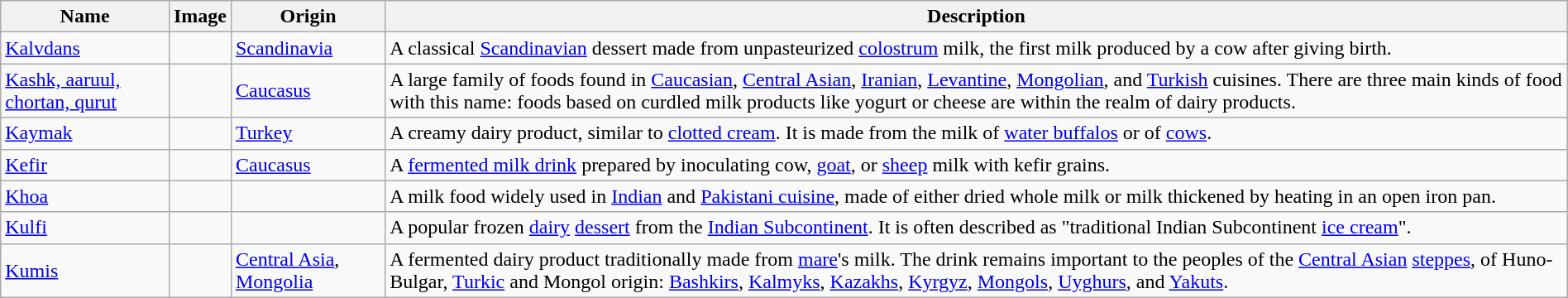<table class="wikitable sortable" style="width:100%;">
<tr>
<th>Name</th>
<th class="unsortable">Image</th>
<th>Origin</th>
<th>Description</th>
</tr>
<tr>
<td><a href='#'>Kalvdans</a></td>
<td></td>
<td><a href='#'>Scandinavia</a></td>
<td>A classical <a href='#'>Scandinavian</a> dessert made from unpasteurized <a href='#'>colostrum</a> milk, the first milk produced by a cow after giving birth.</td>
</tr>
<tr>
<td><a href='#'>Kashk, aaruul, chortan, qurut</a></td>
<td></td>
<td><a href='#'>Caucasus</a></td>
<td>A large family of foods found in <a href='#'>Caucasian</a>, <a href='#'>Central Asian</a>, <a href='#'>Iranian</a>, <a href='#'>Levantine</a>, <a href='#'>Mongolian</a>, and <a href='#'>Turkish</a> cuisines. There are three main kinds of food with this name: foods based on curdled milk products like yogurt or cheese are within the realm of dairy products.</td>
</tr>
<tr>
<td><a href='#'>Kaymak</a></td>
<td></td>
<td><a href='#'>Turkey</a></td>
<td>A creamy dairy product, similar to <a href='#'>clotted cream</a>. It is made from the milk of <a href='#'>water buffalos</a> or of <a href='#'>cows</a>.</td>
</tr>
<tr>
<td><a href='#'>Kefir</a></td>
<td></td>
<td><a href='#'>Caucasus</a></td>
<td>A <a href='#'>fermented milk drink</a> prepared by inoculating cow, <a href='#'>goat</a>, or <a href='#'>sheep</a> milk with kefir grains.</td>
</tr>
<tr>
<td><a href='#'>Khoa</a></td>
<td></td>
<td></td>
<td>A milk food widely used in <a href='#'>Indian</a> and <a href='#'>Pakistani cuisine</a>, made of either dried whole milk or milk thickened by heating in an open iron pan.</td>
</tr>
<tr>
<td><a href='#'>Kulfi</a></td>
<td></td>
<td></td>
<td>A popular frozen <a href='#'>dairy</a> <a href='#'>dessert</a> from the <a href='#'>Indian Subcontinent</a>. It is often described as "traditional Indian Subcontinent <a href='#'>ice cream</a>".</td>
</tr>
<tr>
<td><a href='#'>Kumis</a></td>
<td></td>
<td><a href='#'>Central Asia</a>, <a href='#'>Mongolia</a></td>
<td>A fermented dairy product traditionally made from <a href='#'>mare</a>'s milk. The drink remains important to the peoples of the <a href='#'>Central Asian</a> <a href='#'>steppes</a>, of Huno-Bulgar, <a href='#'>Turkic</a> and Mongol origin: <a href='#'>Bashkirs</a>, <a href='#'>Kalmyks</a>, <a href='#'>Kazakhs</a>, <a href='#'>Kyrgyz</a>, <a href='#'>Mongols</a>, <a href='#'>Uyghurs</a>, and <a href='#'>Yakuts</a>.</td>
</tr>
</table>
